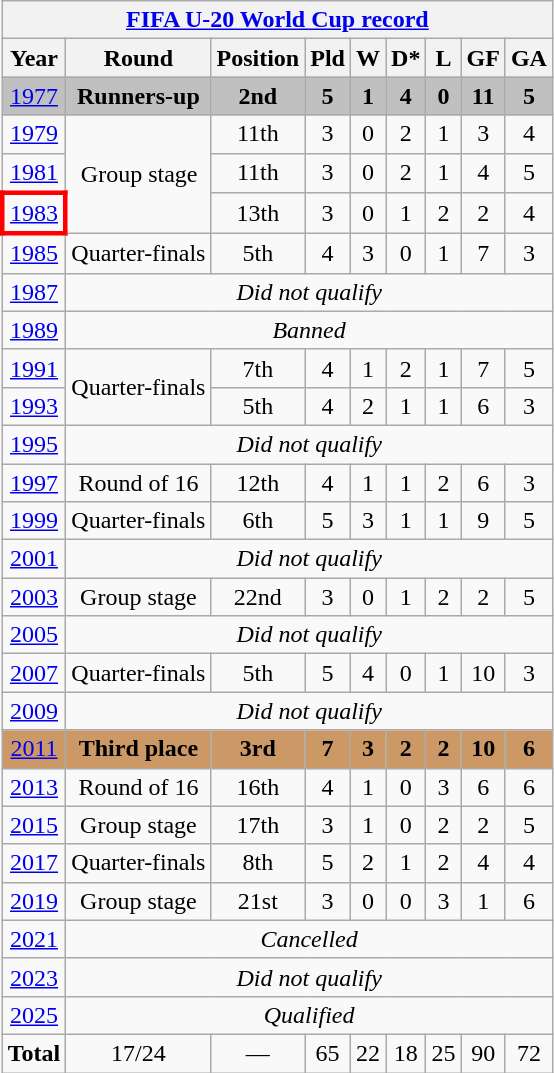<table class="wikitable" style="text-align: center;">
<tr>
<th colspan=10><a href='#'>FIFA U-20 World Cup record</a></th>
</tr>
<tr>
<th>Year</th>
<th>Round</th>
<th>Position</th>
<th>Pld</th>
<th>W</th>
<th>D*</th>
<th>L</th>
<th>GF</th>
<th>GA</th>
</tr>
<tr bgcolor=silver>
<td> <a href='#'>1977</a></td>
<td><strong>Runners-up</strong></td>
<td><strong>2nd</strong></td>
<td><strong>5</strong></td>
<td><strong>1</strong></td>
<td><strong>4</strong></td>
<td><strong>0</strong></td>
<td><strong>11</strong></td>
<td><strong>5</strong></td>
</tr>
<tr>
<td> <a href='#'>1979</a></td>
<td rowspan=3>Group stage</td>
<td>11th</td>
<td>3</td>
<td>0</td>
<td>2</td>
<td>1</td>
<td>3</td>
<td>4</td>
</tr>
<tr>
<td> <a href='#'>1981</a></td>
<td>11th</td>
<td>3</td>
<td>0</td>
<td>2</td>
<td>1</td>
<td>4</td>
<td>5</td>
</tr>
<tr>
<td style="border: 3px solid red"> <a href='#'>1983</a></td>
<td>13th</td>
<td>3</td>
<td>0</td>
<td>1</td>
<td>2</td>
<td>2</td>
<td>4</td>
</tr>
<tr>
<td> <a href='#'>1985</a></td>
<td>Quarter-finals</td>
<td>5th</td>
<td>4</td>
<td>3</td>
<td>0</td>
<td>1</td>
<td>7</td>
<td>3</td>
</tr>
<tr>
<td> <a href='#'>1987</a></td>
<td colspan="8"><em>Did not qualify</em></td>
</tr>
<tr>
<td> <a href='#'>1989</a></td>
<td colspan="8"><em>Banned</em></td>
</tr>
<tr>
<td> <a href='#'>1991</a></td>
<td rowspan=2>Quarter-finals</td>
<td>7th</td>
<td>4</td>
<td>1</td>
<td>2</td>
<td>1</td>
<td>7</td>
<td>5</td>
</tr>
<tr>
<td> <a href='#'>1993</a></td>
<td>5th</td>
<td>4</td>
<td>2</td>
<td>1</td>
<td>1</td>
<td>6</td>
<td>3</td>
</tr>
<tr>
<td> <a href='#'>1995</a></td>
<td colspan="8"><em>Did not qualify</em></td>
</tr>
<tr>
<td> <a href='#'>1997</a></td>
<td>Round of 16</td>
<td>12th</td>
<td>4</td>
<td>1</td>
<td>1</td>
<td>2</td>
<td>6</td>
<td>3</td>
</tr>
<tr>
<td> <a href='#'>1999</a></td>
<td>Quarter-finals</td>
<td>6th</td>
<td>5</td>
<td>3</td>
<td>1</td>
<td>1</td>
<td>9</td>
<td>5</td>
</tr>
<tr>
<td> <a href='#'>2001</a></td>
<td colspan="8"><em>Did not qualify</em></td>
</tr>
<tr>
<td> <a href='#'>2003</a></td>
<td>Group stage</td>
<td>22nd</td>
<td>3</td>
<td>0</td>
<td>1</td>
<td>2</td>
<td>2</td>
<td>5</td>
</tr>
<tr>
<td> <a href='#'>2005</a></td>
<td colspan="8"><em>Did not qualify</em></td>
</tr>
<tr>
<td> <a href='#'>2007</a></td>
<td>Quarter-finals</td>
<td>5th</td>
<td>5</td>
<td>4</td>
<td>0</td>
<td>1</td>
<td>10</td>
<td>3</td>
</tr>
<tr>
<td> <a href='#'>2009</a></td>
<td colspan="8"><em>Did not qualify</em></td>
</tr>
<tr bgcolor=cc9966>
<td> <a href='#'>2011</a></td>
<td><strong>Third place</strong></td>
<td><strong>3rd</strong></td>
<td><strong>7</strong></td>
<td><strong>3</strong></td>
<td><strong>2</strong></td>
<td><strong>2</strong></td>
<td><strong>10</strong></td>
<td><strong>6</strong></td>
</tr>
<tr>
<td> <a href='#'>2013</a></td>
<td>Round of 16</td>
<td>16th</td>
<td>4</td>
<td>1</td>
<td>0</td>
<td>3</td>
<td>6</td>
<td>6</td>
</tr>
<tr>
<td> <a href='#'>2015</a></td>
<td>Group stage</td>
<td>17th</td>
<td>3</td>
<td>1</td>
<td>0</td>
<td>2</td>
<td>2</td>
<td>5</td>
</tr>
<tr>
<td> <a href='#'>2017</a></td>
<td>Quarter-finals</td>
<td>8th</td>
<td>5</td>
<td>2</td>
<td>1</td>
<td>2</td>
<td>4</td>
<td>4</td>
</tr>
<tr>
<td> <a href='#'>2019</a></td>
<td>Group stage</td>
<td>21st</td>
<td>3</td>
<td>0</td>
<td>0</td>
<td>3</td>
<td>1</td>
<td>6</td>
</tr>
<tr>
<td> <a href='#'>2021</a></td>
<td colspan="8"><em>Cancelled</em></td>
</tr>
<tr>
<td> <a href='#'>2023</a></td>
<td colspan="8"><em>Did not qualify</em></td>
</tr>
<tr>
<td> <a href='#'>2025</a></td>
<td colspan="8"><em>Qualified</em></td>
</tr>
<tr>
<td><strong>Total</strong></td>
<td>17/24</td>
<td>—</td>
<td>65</td>
<td>22</td>
<td>18</td>
<td>25</td>
<td>90</td>
<td>72</td>
</tr>
</table>
